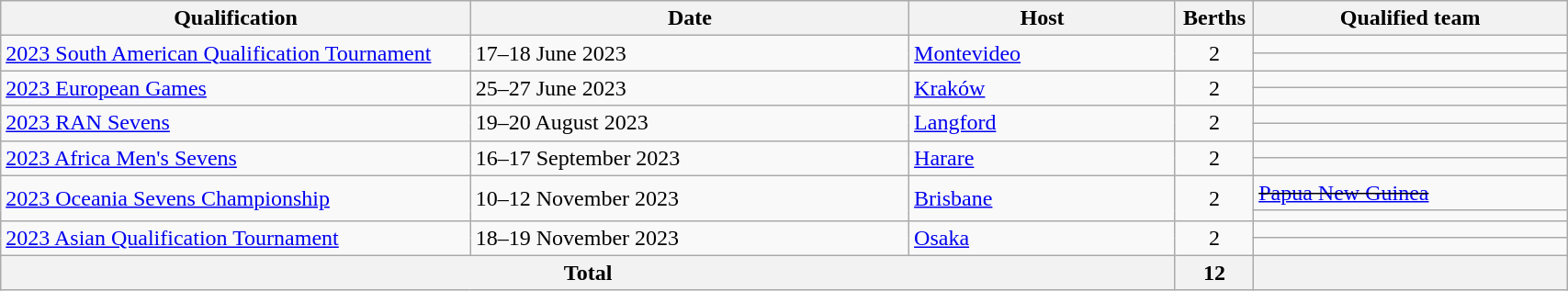<table class="wikitable" width=90%>
<tr>
<th width=30%>Qualification</th>
<th width=28%>Date</th>
<th width=17%>Host</th>
<th width=5%>Berths</th>
<th width=40%>Qualified team</th>
</tr>
<tr>
<td rowspan=2><a href='#'>2023 South American Qualification Tournament</a></td>
<td rowspan=2>17–18 June 2023</td>
<td rowspan=2> <a href='#'>Montevideo</a></td>
<td rowspan=2 align=center>2</td>
<td></td>
</tr>
<tr>
<td></td>
</tr>
<tr>
<td rowspan=2><a href='#'>2023 European Games</a></td>
<td rowspan=2>25–27 June 2023</td>
<td rowspan=2> <a href='#'>Kraków</a></td>
<td rowspan=2 align=center>2</td>
<td></td>
</tr>
<tr>
<td></td>
</tr>
<tr>
<td rowspan=2><a href='#'>2023 RAN Sevens</a></td>
<td rowspan=2>19–20 August 2023</td>
<td rowspan=2> <a href='#'>Langford</a></td>
<td rowspan=2 align=center>2</td>
<td></td>
</tr>
<tr>
<td></td>
</tr>
<tr>
<td rowspan=2><a href='#'>2023 Africa Men's Sevens</a></td>
<td rowspan=2>16–17 September 2023</td>
<td rowspan=2> <a href='#'>Harare</a></td>
<td rowspan=2 align=center>2</td>
<td></td>
</tr>
<tr>
<td></td>
</tr>
<tr>
<td rowspan=2><a href='#'>2023 Oceania Sevens Championship</a></td>
<td rowspan=2>10–12 November 2023</td>
<td rowspan=2> <a href='#'>Brisbane</a></td>
<td rowspan=2 align=center>2</td>
<td> <s><a href='#'>Papua New Guinea</a></s></td>
</tr>
<tr>
<td></td>
</tr>
<tr>
<td rowspan=2><a href='#'>2023 Asian Qualification Tournament</a></td>
<td rowspan=2>18–19 November 2023</td>
<td rowspan=2> <a href='#'>Osaka</a></td>
<td rowspan=2 align=center>2</td>
<td></td>
</tr>
<tr>
<td></td>
</tr>
<tr>
<th colspan=3>Total</th>
<th>12</th>
<th></th>
</tr>
</table>
